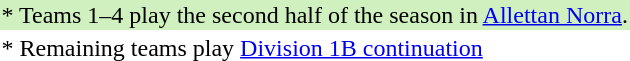<table>
<tr style="background: #D0F0C0;">
<td>* Teams 1–4 play the second half of the season in <a href='#'>Allettan Norra</a>.</td>
</tr>
<tr>
<td>* Remaining teams play <a href='#'>Division 1B continuation</a></td>
</tr>
</table>
